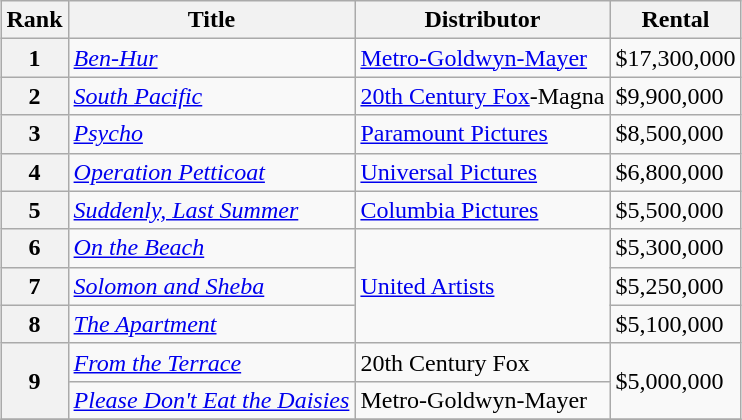<table class="wikitable sortable" style="margin:auto; margin:auto;">
<tr>
<th>Rank</th>
<th>Title</th>
<th>Distributor</th>
<th>Rental</th>
</tr>
<tr>
<th style="text-align:center;">1</th>
<td><em><a href='#'>Ben-Hur</a></em></td>
<td><a href='#'>Metro-Goldwyn-Mayer</a></td>
<td>$17,300,000</td>
</tr>
<tr>
<th style="text-align:center;">2</th>
<td><em><a href='#'>South Pacific</a></em></td>
<td><a href='#'>20th Century Fox</a>-Magna</td>
<td>$9,900,000</td>
</tr>
<tr>
<th style="text-align:center;">3</th>
<td><em><a href='#'>Psycho</a></em></td>
<td><a href='#'>Paramount Pictures</a></td>
<td>$8,500,000</td>
</tr>
<tr>
<th style="text-align:center;">4</th>
<td><em><a href='#'>Operation Petticoat</a></em></td>
<td><a href='#'>Universal Pictures</a></td>
<td>$6,800,000</td>
</tr>
<tr>
<th style="text-align:center;">5</th>
<td><em><a href='#'>Suddenly, Last Summer</a></em></td>
<td><a href='#'>Columbia Pictures</a></td>
<td>$5,500,000</td>
</tr>
<tr>
<th style="text-align:center;">6</th>
<td><em><a href='#'>On the Beach</a></em></td>
<td rowspan="3"><a href='#'>United Artists</a></td>
<td>$5,300,000</td>
</tr>
<tr>
<th style="text-align:center;">7</th>
<td><em><a href='#'>Solomon and Sheba</a></em></td>
<td>$5,250,000</td>
</tr>
<tr>
<th style="text-align:center;">8</th>
<td><em><a href='#'>The Apartment</a></em></td>
<td>$5,100,000</td>
</tr>
<tr>
<th rowspan="2" style="text-align:center;">9</th>
<td><em><a href='#'>From the Terrace</a></em></td>
<td>20th Century Fox</td>
<td rowspan="2">$5,000,000</td>
</tr>
<tr>
<td><em><a href='#'>Please Don't Eat the Daisies</a></em></td>
<td>Metro-Goldwyn-Mayer</td>
</tr>
<tr>
</tr>
</table>
